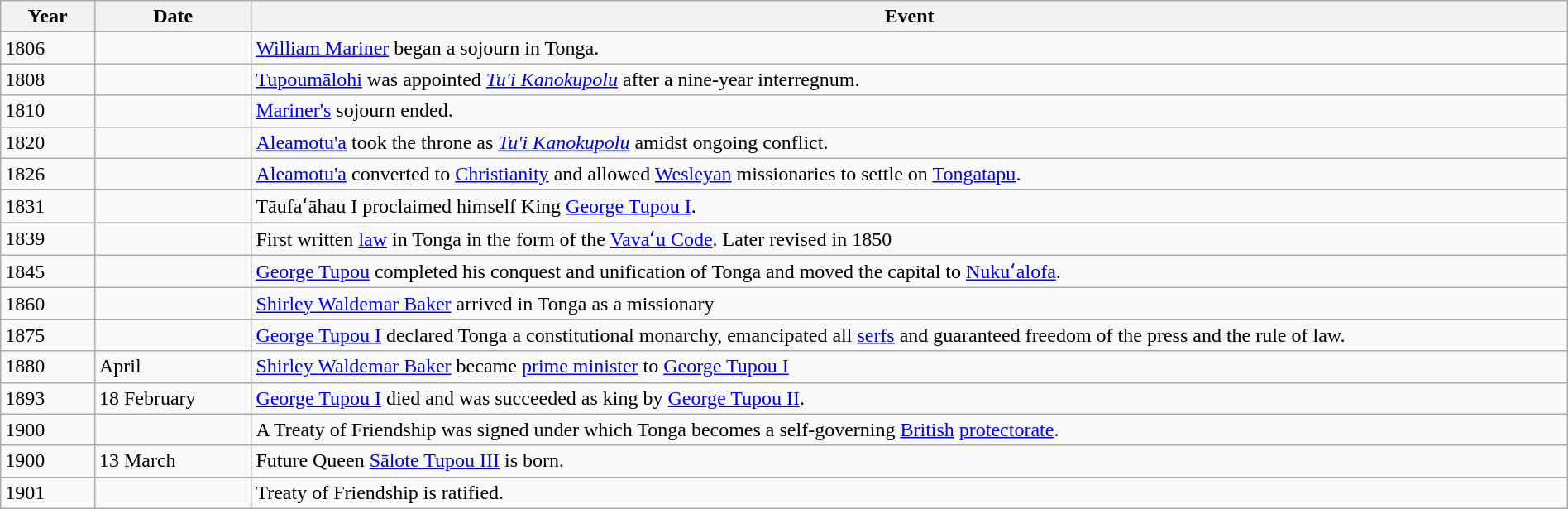<table class="wikitable" width="100%">
<tr>
<th style="width:6%">Year</th>
<th style="width:10%">Date</th>
<th>Event</th>
</tr>
<tr>
<td>1806</td>
<td></td>
<td><a href='#'>William Mariner</a> began a sojourn in Tonga.</td>
</tr>
<tr>
<td>1808</td>
<td></td>
<td><a href='#'>Tupoumālohi</a> was appointed <em><a href='#'>Tu'i Kanokupolu</a></em> after a nine-year interregnum.</td>
</tr>
<tr>
<td>1810</td>
<td></td>
<td><a href='#'>Mariner's</a> sojourn ended.</td>
</tr>
<tr>
<td>1820</td>
<td></td>
<td><a href='#'>Aleamotu'a</a> took the throne as <em><a href='#'>Tu'i Kanokupolu</a></em> amidst ongoing conflict.</td>
</tr>
<tr>
<td>1826</td>
<td></td>
<td><a href='#'>Aleamotu'a</a> converted to <a href='#'>Christianity</a> and allowed <a href='#'>Wesleyan</a> missionaries to settle on <a href='#'>Tongatapu</a>.</td>
</tr>
<tr>
<td>1831</td>
<td></td>
<td>Tāufaʻāhau I proclaimed himself King <a href='#'>George Tupou I</a>.</td>
</tr>
<tr>
<td>1839</td>
<td></td>
<td>First written <a href='#'>law</a> in Tonga in the form of the <a href='#'>Vavaʻu Code</a>. Later revised in 1850</td>
</tr>
<tr>
<td>1845</td>
<td></td>
<td><a href='#'>George Tupou</a> completed his conquest and unification of Tonga and moved the capital to <a href='#'>Nukuʻalofa</a>.</td>
</tr>
<tr>
<td>1860</td>
<td></td>
<td><a href='#'>Shirley Waldemar Baker</a> arrived in Tonga as a missionary</td>
</tr>
<tr>
<td>1875</td>
<td></td>
<td><a href='#'>George Tupou I</a> declared Tonga a constitutional monarchy, emancipated all <a href='#'>serfs</a> and guaranteed freedom of the press and the rule of law.</td>
</tr>
<tr>
<td>1880</td>
<td>April</td>
<td><a href='#'>Shirley Waldemar Baker</a> became <a href='#'>prime minister</a> to <a href='#'>George Tupou I</a></td>
</tr>
<tr>
<td>1893</td>
<td>18 February</td>
<td><a href='#'>George Tupou I</a> died and was succeeded as king by <a href='#'>George Tupou II</a>.</td>
</tr>
<tr>
<td>1900</td>
<td></td>
<td>A Treaty of Friendship was signed under which Tonga becomes a self-governing <a href='#'>British</a> <a href='#'>protectorate</a>.</td>
</tr>
<tr>
<td>1900</td>
<td>13 March</td>
<td>Future Queen <a href='#'>Sālote Tupou III</a> is born.</td>
</tr>
<tr>
<td>1901</td>
<td></td>
<td>Treaty of Friendship is ratified.</td>
</tr>
</table>
